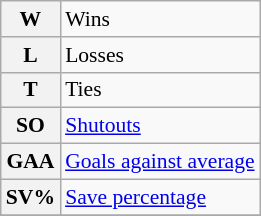<table class="wikitable" style="font-size:90%;">
<tr>
<th>W</th>
<td>Wins</td>
</tr>
<tr>
<th>L</th>
<td>Losses</td>
</tr>
<tr>
<th>T</th>
<td>Ties</td>
</tr>
<tr>
<th>SO</th>
<td><a href='#'>Shutouts</a></td>
</tr>
<tr>
<th>GAA</th>
<td><a href='#'>Goals against average</a></td>
</tr>
<tr>
<th>SV%</th>
<td><a href='#'>Save percentage</a></td>
</tr>
<tr>
</tr>
</table>
